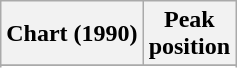<table class="wikitable sortable">
<tr>
<th align="left">Chart (1990)</th>
<th align="center">Peak<br>position</th>
</tr>
<tr>
</tr>
<tr>
</tr>
</table>
